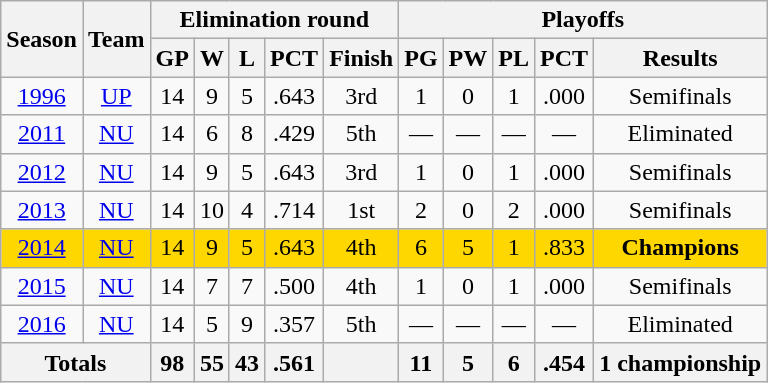<table class=wikitable style="text-align:center">
<tr>
<th rowspan="2">Season</th>
<th rowspan="2">Team</th>
<th colspan="5">Elimination round</th>
<th colspan="5">Playoffs</th>
</tr>
<tr>
<th>GP</th>
<th>W</th>
<th>L</th>
<th>PCT</th>
<th>Finish</th>
<th>PG</th>
<th>PW</th>
<th>PL</th>
<th>PCT</th>
<th>Results</th>
</tr>
<tr>
<td><a href='#'>1996</a></td>
<td><a href='#'>UP</a></td>
<td>14</td>
<td>9</td>
<td>5</td>
<td>.643</td>
<td>3rd</td>
<td>1</td>
<td>0</td>
<td>1</td>
<td>.000</td>
<td>Semifinals</td>
</tr>
<tr>
<td><a href='#'>2011</a></td>
<td><a href='#'>NU</a></td>
<td>14</td>
<td>6</td>
<td>8</td>
<td>.429</td>
<td>5th</td>
<td>—</td>
<td>—</td>
<td>—</td>
<td>—</td>
<td>Eliminated</td>
</tr>
<tr>
<td><a href='#'>2012</a></td>
<td><a href='#'>NU</a></td>
<td>14</td>
<td>9</td>
<td>5</td>
<td>.643</td>
<td>3rd</td>
<td>1</td>
<td>0</td>
<td>1</td>
<td>.000</td>
<td>Semifinals</td>
</tr>
<tr>
<td><a href='#'>2013</a></td>
<td><a href='#'>NU</a></td>
<td>14</td>
<td>10</td>
<td>4</td>
<td>.714</td>
<td>1st</td>
<td>2</td>
<td>0</td>
<td>2</td>
<td>.000</td>
<td>Semifinals</td>
</tr>
<tr bgcolor="#FFD700">
<td><a href='#'>2014</a></td>
<td><a href='#'>NU</a></td>
<td>14</td>
<td>9</td>
<td>5</td>
<td>.643</td>
<td>4th</td>
<td>6</td>
<td>5</td>
<td>1</td>
<td>.833</td>
<td><strong>Champions</strong></td>
</tr>
<tr>
<td><a href='#'>2015</a></td>
<td><a href='#'>NU</a></td>
<td>14</td>
<td>7</td>
<td>7</td>
<td>.500</td>
<td>4th</td>
<td>1</td>
<td>0</td>
<td>1</td>
<td>.000</td>
<td>Semifinals</td>
</tr>
<tr>
<td><a href='#'>2016</a></td>
<td><a href='#'>NU</a></td>
<td>14</td>
<td>5</td>
<td>9</td>
<td>.357</td>
<td>5th</td>
<td>—</td>
<td>—</td>
<td>—</td>
<td>—</td>
<td>Eliminated</td>
</tr>
<tr>
<th colspan="2">Totals</th>
<th>98</th>
<th>55</th>
<th>43</th>
<th>.561</th>
<th></th>
<th>11</th>
<th>5</th>
<th>6</th>
<th>.454</th>
<th>1 championship</th>
</tr>
</table>
